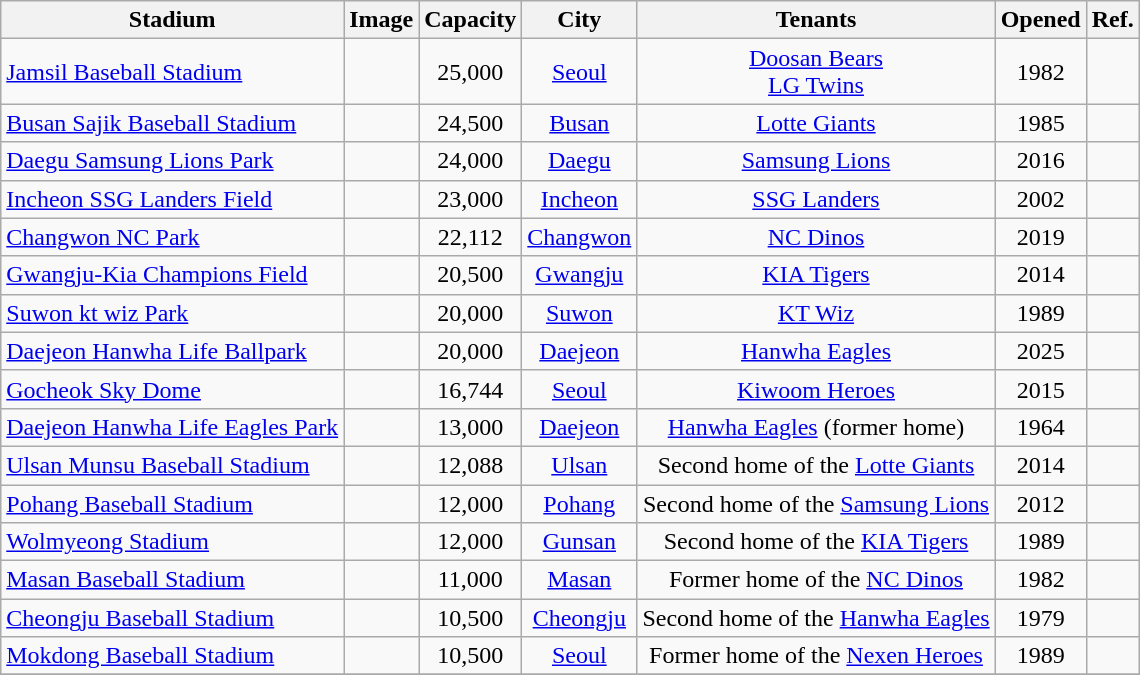<table class="wikitable sortable">
<tr>
<th>Stadium</th>
<th>Image</th>
<th>Capacity</th>
<th>City</th>
<th>Tenants</th>
<th>Opened</th>
<th>Ref.</th>
</tr>
<tr>
<td><a href='#'>Jamsil Baseball Stadium</a></td>
<td></td>
<td align="center">25,000</td>
<td align="center"><a href='#'>Seoul</a></td>
<td align="center"><a href='#'>Doosan Bears</a><br><a href='#'>LG Twins</a></td>
<td align="center">1982</td>
<td></td>
</tr>
<tr>
<td><a href='#'>Busan Sajik Baseball Stadium</a></td>
<td></td>
<td align="center">24,500</td>
<td align="center"><a href='#'>Busan</a></td>
<td align="center"><a href='#'>Lotte Giants</a></td>
<td align="center">1985</td>
<td></td>
</tr>
<tr>
<td><a href='#'>Daegu Samsung Lions Park</a></td>
<td></td>
<td align="center">24,000</td>
<td align="center"><a href='#'>Daegu</a></td>
<td align="center"><a href='#'>Samsung Lions</a></td>
<td align="center">2016</td>
<td></td>
</tr>
<tr>
<td><a href='#'>Incheon SSG Landers Field</a></td>
<td></td>
<td align="center">23,000</td>
<td align="center"><a href='#'>Incheon</a></td>
<td align="center"><a href='#'>SSG Landers</a></td>
<td align="center">2002</td>
<td></td>
</tr>
<tr>
<td><a href='#'>Changwon NC Park</a></td>
<td></td>
<td align="center">22,112</td>
<td align="center"><a href='#'>Changwon</a></td>
<td align="center"><a href='#'>NC Dinos</a></td>
<td align="center">2019</td>
<td></td>
</tr>
<tr>
<td><a href='#'>Gwangju-Kia Champions Field</a></td>
<td></td>
<td align="center">20,500</td>
<td align="center"><a href='#'>Gwangju</a></td>
<td align="center"><a href='#'>KIA Tigers</a></td>
<td align="center">2014</td>
<td></td>
</tr>
<tr>
<td><a href='#'>Suwon kt wiz Park</a></td>
<td></td>
<td align="center">20,000</td>
<td align="center"><a href='#'>Suwon</a></td>
<td align="center"><a href='#'>KT Wiz</a></td>
<td align="center">1989</td>
<td></td>
</tr>
<tr>
<td><a href='#'>Daejeon Hanwha Life Ballpark</a></td>
<td></td>
<td align="center">20,000</td>
<td align="center"><a href='#'>Daejeon</a></td>
<td align="center"><a href='#'>Hanwha Eagles</a></td>
<td align="center">2025</td>
<td></td>
</tr>
<tr>
<td><a href='#'>Gocheok Sky Dome</a></td>
<td></td>
<td align="center">16,744</td>
<td align="center"><a href='#'>Seoul</a></td>
<td align="center"><a href='#'>Kiwoom Heroes</a></td>
<td align="center">2015</td>
<td></td>
</tr>
<tr>
<td><a href='#'>Daejeon Hanwha Life Eagles Park</a></td>
<td></td>
<td align="center">13,000</td>
<td align="center"><a href='#'>Daejeon</a></td>
<td align="center"><a href='#'>Hanwha Eagles</a> (former home)</td>
<td align="center">1964</td>
<td></td>
</tr>
<tr>
<td><a href='#'>Ulsan Munsu Baseball Stadium</a></td>
<td></td>
<td align="center">12,088</td>
<td align="center"><a href='#'>Ulsan</a></td>
<td align="center">Second home of the <a href='#'>Lotte Giants</a></td>
<td align="center">2014</td>
<td></td>
</tr>
<tr>
<td><a href='#'>Pohang Baseball Stadium</a></td>
<td></td>
<td align="center">12,000</td>
<td align="center"><a href='#'>Pohang</a></td>
<td align="center">Second home of the <a href='#'>Samsung Lions</a></td>
<td align="center">2012</td>
<td></td>
</tr>
<tr>
<td><a href='#'>Wolmyeong Stadium</a></td>
<td></td>
<td align="center">12,000</td>
<td align="center"><a href='#'>Gunsan</a></td>
<td align="center">Second home of the <a href='#'>KIA Tigers</a></td>
<td align="center">1989</td>
<td></td>
</tr>
<tr>
<td><a href='#'>Masan Baseball Stadium</a></td>
<td></td>
<td align="center">11,000</td>
<td align="center"><a href='#'>Masan</a></td>
<td align="center">Former home of the <a href='#'>NC Dinos</a></td>
<td align="center">1982</td>
<td></td>
</tr>
<tr>
<td><a href='#'>Cheongju Baseball Stadium</a></td>
<td></td>
<td align="center">10,500</td>
<td align="center"><a href='#'>Cheongju</a></td>
<td align="center">Second home of the <a href='#'>Hanwha Eagles</a></td>
<td align="center">1979</td>
<td></td>
</tr>
<tr>
<td><a href='#'>Mokdong Baseball Stadium</a></td>
<td></td>
<td align="center">10,500</td>
<td align="center"><a href='#'>Seoul</a></td>
<td align="center">Former home of the <a href='#'>Nexen Heroes</a></td>
<td align="center">1989</td>
<td></td>
</tr>
<tr>
</tr>
</table>
